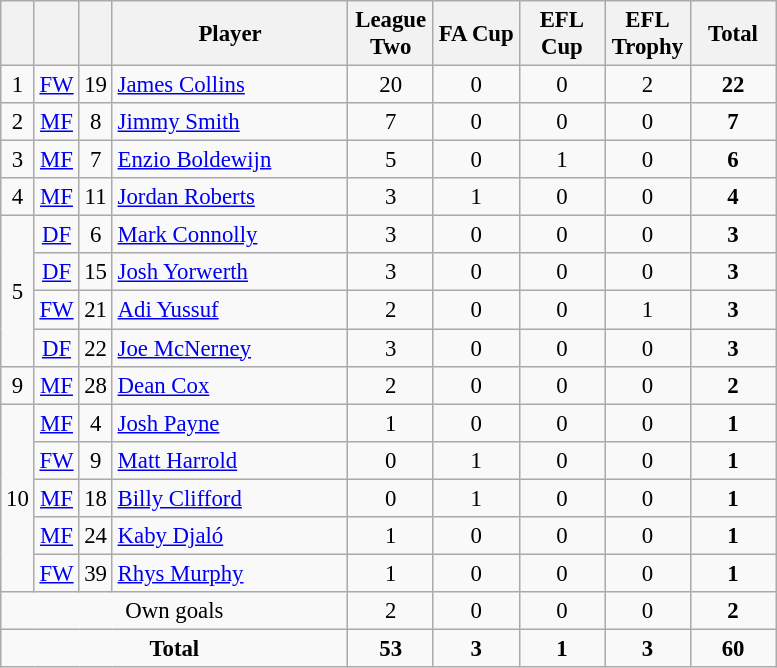<table class="wikitable sortable" style="font-size: 95%; text-align: center;">
<tr>
<th width=10></th>
<th width=10></th>
<th width=10></th>
<th width=150>Player</th>
<th width=50>League Two</th>
<th width=50>FA Cup</th>
<th width=50>EFL Cup</th>
<th width=50>EFL Trophy</th>
<th width=50>Total</th>
</tr>
<tr>
<td>1</td>
<td><a href='#'>FW</a></td>
<td>19</td>
<td align=left> <a href='#'>James Collins</a></td>
<td>20</td>
<td>0</td>
<td>0</td>
<td>2</td>
<td><strong>22</strong></td>
</tr>
<tr>
<td>2</td>
<td><a href='#'>MF</a></td>
<td>8</td>
<td align=left> <a href='#'>Jimmy Smith</a></td>
<td>7</td>
<td>0</td>
<td>0</td>
<td>0</td>
<td><strong>7</strong></td>
</tr>
<tr>
<td>3</td>
<td><a href='#'>MF</a></td>
<td>7</td>
<td align=left> <a href='#'>Enzio Boldewijn</a></td>
<td>5</td>
<td>0</td>
<td>1</td>
<td>0</td>
<td><strong>6</strong></td>
</tr>
<tr>
<td>4</td>
<td><a href='#'>MF</a></td>
<td>11</td>
<td align=left> <a href='#'>Jordan Roberts</a></td>
<td>3</td>
<td>1</td>
<td>0</td>
<td>0</td>
<td><strong>4</strong></td>
</tr>
<tr>
<td rowspan="4">5</td>
<td><a href='#'>DF</a></td>
<td>6</td>
<td align=left> <a href='#'>Mark Connolly</a></td>
<td>3</td>
<td>0</td>
<td>0</td>
<td>0</td>
<td><strong>3</strong></td>
</tr>
<tr>
<td><a href='#'>DF</a></td>
<td>15</td>
<td align=left> <a href='#'>Josh Yorwerth</a></td>
<td>3</td>
<td>0</td>
<td>0</td>
<td>0</td>
<td><strong>3</strong></td>
</tr>
<tr>
<td><a href='#'>FW</a></td>
<td>21</td>
<td align=left> <a href='#'>Adi Yussuf</a></td>
<td>2</td>
<td>0</td>
<td>0</td>
<td>1</td>
<td><strong>3</strong></td>
</tr>
<tr>
<td><a href='#'>DF</a></td>
<td>22</td>
<td align=left> <a href='#'>Joe McNerney</a></td>
<td>3</td>
<td>0</td>
<td>0</td>
<td>0</td>
<td><strong>3</strong></td>
</tr>
<tr>
<td>9</td>
<td><a href='#'>MF</a></td>
<td>28</td>
<td align=left> <a href='#'>Dean Cox</a></td>
<td>2</td>
<td>0</td>
<td>0</td>
<td>0</td>
<td><strong>2</strong></td>
</tr>
<tr>
<td rowspan="5">10</td>
<td><a href='#'>MF</a></td>
<td>4</td>
<td align=left> <a href='#'>Josh Payne</a></td>
<td>1</td>
<td>0</td>
<td>0</td>
<td>0</td>
<td><strong>1</strong></td>
</tr>
<tr>
<td><a href='#'>FW</a></td>
<td>9</td>
<td align=left> <a href='#'>Matt Harrold</a></td>
<td>0</td>
<td>1</td>
<td>0</td>
<td>0</td>
<td><strong>1</strong></td>
</tr>
<tr>
<td><a href='#'>MF</a></td>
<td>18</td>
<td align=left> <a href='#'>Billy Clifford</a></td>
<td>0</td>
<td>1</td>
<td>0</td>
<td>0</td>
<td><strong>1</strong></td>
</tr>
<tr>
<td><a href='#'>MF</a></td>
<td>24</td>
<td align=left> <a href='#'>Kaby Djaló</a></td>
<td>1</td>
<td>0</td>
<td>0</td>
<td>0</td>
<td><strong>1</strong></td>
</tr>
<tr>
<td><a href='#'>FW</a></td>
<td>39</td>
<td align=left> <a href='#'>Rhys Murphy</a></td>
<td>1</td>
<td>0</td>
<td>0</td>
<td>0</td>
<td><strong>1</strong></td>
</tr>
<tr class="sortbottom">
<td colspan="4">Own goals</td>
<td>2</td>
<td>0</td>
<td>0</td>
<td>0</td>
<td><strong>2</strong></td>
</tr>
<tr class="sortbottom">
<td colspan=4><strong>Total</strong></td>
<td><strong>53</strong></td>
<td><strong>3</strong></td>
<td><strong>1</strong></td>
<td><strong>3</strong></td>
<td><strong>60</strong></td>
</tr>
</table>
